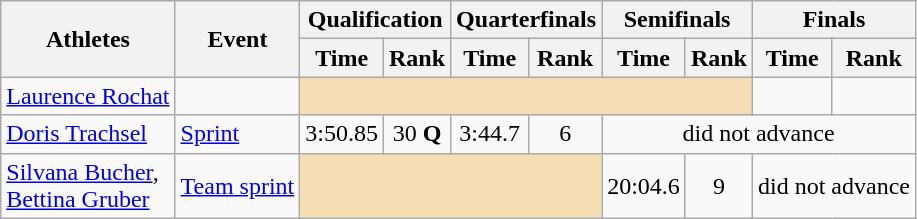<table class="wikitable">
<tr>
<th rowspan=2>Athletes</th>
<th rowspan=2>Event</th>
<th colspan=2>Qualification</th>
<th colspan=2>Quarterfinals</th>
<th colspan=2>Semifinals</th>
<th colspan=2>Finals</th>
</tr>
<tr>
<th>Time</th>
<th>Rank</th>
<th>Time</th>
<th>Rank</th>
<th>Time</th>
<th>Rank</th>
<th>Time</th>
<th>Rank</th>
</tr>
<tr align=center>
<td align=left><a href='#'>Laurence Rochat</a></td>
<td></td>
<td colspan=6 bgcolor=wheat></td>
<td></td>
<td></td>
</tr>
<tr align=center>
<td align=left><a href='#'>Doris Trachsel</a></td>
<td align=left><a href='#'>Sprint</a></td>
<td>3:50.85</td>
<td>30 <strong>Q</strong></td>
<td>3:44.7</td>
<td>6</td>
<td colspan=4>did not advance</td>
</tr>
<tr align=center>
<td align=left><a href='#'>Silvana Bucher</a>, <br> <a href='#'>Bettina Gruber</a></td>
<td align=left><a href='#'>Team sprint</a></td>
<td colspan=4 bgcolor=wheat></td>
<td>20:04.6</td>
<td>9</td>
<td colspan=2>did not advance</td>
</tr>
</table>
